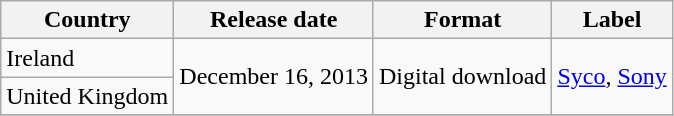<table class="wikitable sortable plainrowheaders">
<tr>
<th scope="col">Country</th>
<th scope="col">Release date</th>
<th scope="col">Format</th>
<th scope="col">Label</th>
</tr>
<tr>
<td>Ireland</td>
<td rowspan="2">December 16, 2013</td>
<td rowspan="2">Digital download</td>
<td rowspan="2"><a href='#'>Syco</a>, <a href='#'>Sony</a></td>
</tr>
<tr>
<td>United Kingdom</td>
</tr>
<tr>
</tr>
</table>
